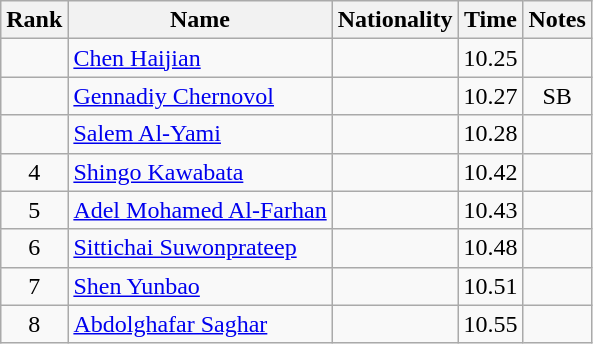<table class="wikitable sortable" style="text-align:center">
<tr>
<th>Rank</th>
<th>Name</th>
<th>Nationality</th>
<th>Time</th>
<th>Notes</th>
</tr>
<tr>
<td></td>
<td align=left><a href='#'>Chen Haijian</a></td>
<td align=left></td>
<td>10.25</td>
<td></td>
</tr>
<tr>
<td></td>
<td align=left><a href='#'>Gennadiy Chernovol</a></td>
<td align=left></td>
<td>10.27</td>
<td>SB</td>
</tr>
<tr>
<td></td>
<td align=left><a href='#'>Salem Al-Yami</a></td>
<td align=left></td>
<td>10.28</td>
<td></td>
</tr>
<tr>
<td>4</td>
<td align=left><a href='#'>Shingo Kawabata</a></td>
<td align=left></td>
<td>10.42</td>
<td></td>
</tr>
<tr>
<td>5</td>
<td align=left><a href='#'>Adel Mohamed Al-Farhan</a></td>
<td align=left></td>
<td>10.43</td>
<td></td>
</tr>
<tr>
<td>6</td>
<td align=left><a href='#'>Sittichai Suwonprateep</a></td>
<td align=left></td>
<td>10.48</td>
<td></td>
</tr>
<tr>
<td>7</td>
<td align=left><a href='#'>Shen Yunbao</a></td>
<td align=left></td>
<td>10.51</td>
<td></td>
</tr>
<tr>
<td>8</td>
<td align=left><a href='#'>Abdolghafar Saghar</a></td>
<td align=left></td>
<td>10.55</td>
<td></td>
</tr>
</table>
